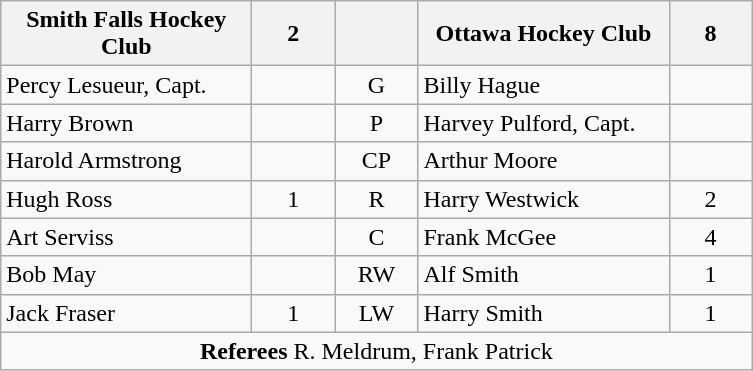<table class="wikitable" style="text-align:center;">
<tr>
<th style="width:10em">Smith Falls Hockey Club</th>
<th style="width:3em">2</th>
<th style="width:3em"></th>
<th style="width:10em">Ottawa Hockey Club</th>
<th style="width:3em">8</th>
</tr>
<tr>
<td align="left">Percy Lesueur, Capt.</td>
<td></td>
<td>G</td>
<td align="left">Billy Hague</td>
<td></td>
</tr>
<tr>
<td align="left">Harry Brown</td>
<td></td>
<td>P</td>
<td align="left">Harvey Pulford, Capt.</td>
<td></td>
</tr>
<tr>
<td align="left">Harold Armstrong</td>
<td></td>
<td>CP</td>
<td align="left">Arthur Moore</td>
<td></td>
</tr>
<tr>
<td align="left">Hugh Ross</td>
<td>1</td>
<td>R</td>
<td align="left">Harry Westwick</td>
<td>2</td>
</tr>
<tr>
<td align="left">Art Serviss</td>
<td></td>
<td>C</td>
<td align="left">Frank McGee</td>
<td>4</td>
</tr>
<tr>
<td align="left">Bob May</td>
<td></td>
<td>RW</td>
<td align="left">Alf Smith</td>
<td>1</td>
</tr>
<tr>
<td align="left">Jack Fraser</td>
<td>1</td>
<td>LW</td>
<td align="left">Harry Smith</td>
<td>1</td>
</tr>
<tr>
<td colspan="5"><strong>Referees</strong>  R. Meldrum, Frank Patrick</td>
</tr>
</table>
